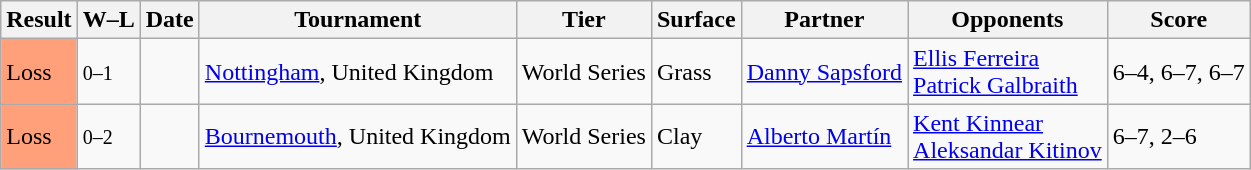<table class="sortable wikitable">
<tr>
<th>Result</th>
<th class="unsortable">W–L</th>
<th>Date</th>
<th>Tournament</th>
<th>Tier</th>
<th>Surface</th>
<th>Partner</th>
<th>Opponents</th>
<th class="unsortable">Score</th>
</tr>
<tr>
<td style="background:#ffa07a;">Loss</td>
<td><small>0–1</small></td>
<td><a href='#'></a></td>
<td><a href='#'>Nottingham</a>, United Kingdom</td>
<td>World Series</td>
<td>Grass</td>
<td> <a href='#'>Danny Sapsford</a></td>
<td> <a href='#'>Ellis Ferreira</a> <br>  <a href='#'>Patrick Galbraith</a></td>
<td>6–4, 6–7, 6–7</td>
</tr>
<tr>
<td style="background:#ffa07a;">Loss</td>
<td><small>0–2</small></td>
<td><a href='#'></a></td>
<td><a href='#'>Bournemouth</a>, United Kingdom</td>
<td>World Series</td>
<td>Clay</td>
<td> <a href='#'>Alberto Martín</a></td>
<td> <a href='#'>Kent Kinnear</a> <br>  <a href='#'>Aleksandar Kitinov</a></td>
<td>6–7, 2–6</td>
</tr>
</table>
